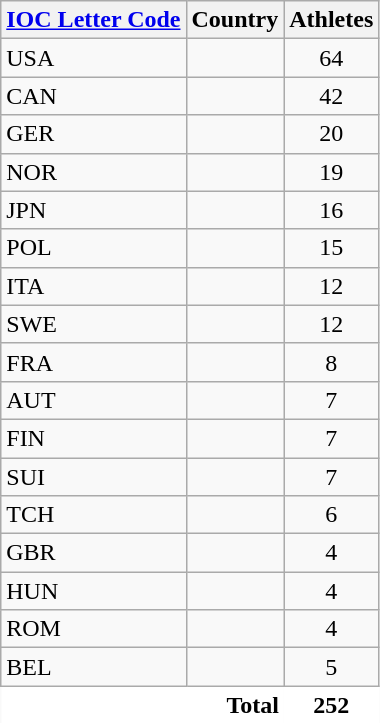<table class="wikitable collapsible collapsed sortable" style="border:0;">
<tr>
<th><a href='#'>IOC Letter Code</a></th>
<th>Country</th>
<th>Athletes</th>
</tr>
<tr>
<td>USA</td>
<td></td>
<td align=center>64</td>
</tr>
<tr>
<td>CAN</td>
<td></td>
<td align=center>42</td>
</tr>
<tr>
<td>GER</td>
<td></td>
<td align=center>20</td>
</tr>
<tr>
<td>NOR</td>
<td></td>
<td align=center>19</td>
</tr>
<tr>
<td>JPN</td>
<td></td>
<td align=center>16</td>
</tr>
<tr>
<td>POL</td>
<td></td>
<td align=center>15</td>
</tr>
<tr>
<td>ITA</td>
<td></td>
<td align=center>12</td>
</tr>
<tr>
<td>SWE</td>
<td></td>
<td align=center>12</td>
</tr>
<tr>
<td>FRA</td>
<td></td>
<td align=center>8</td>
</tr>
<tr>
<td>AUT</td>
<td></td>
<td align=center>7</td>
</tr>
<tr>
<td>FIN</td>
<td></td>
<td align=center>7</td>
</tr>
<tr>
<td>SUI</td>
<td></td>
<td align=center>7</td>
</tr>
<tr>
<td>TCH</td>
<td></td>
<td align=center>6</td>
</tr>
<tr>
<td>GBR</td>
<td></td>
<td align=center>4</td>
</tr>
<tr>
<td>HUN</td>
<td></td>
<td align=center>4</td>
</tr>
<tr>
<td>ROM</td>
<td></td>
<td align=center>4</td>
</tr>
<tr>
<td>BEL</td>
<td></td>
<td align=center>5</td>
</tr>
<tr class="sortbottom">
<td colspan=2; style="text-align:right; border:0px; background:#fff;"><strong>Total</strong></td>
<td style="text-align:center; border:0px; background:#fff;"><strong>252</strong></td>
</tr>
<tr>
</tr>
</table>
